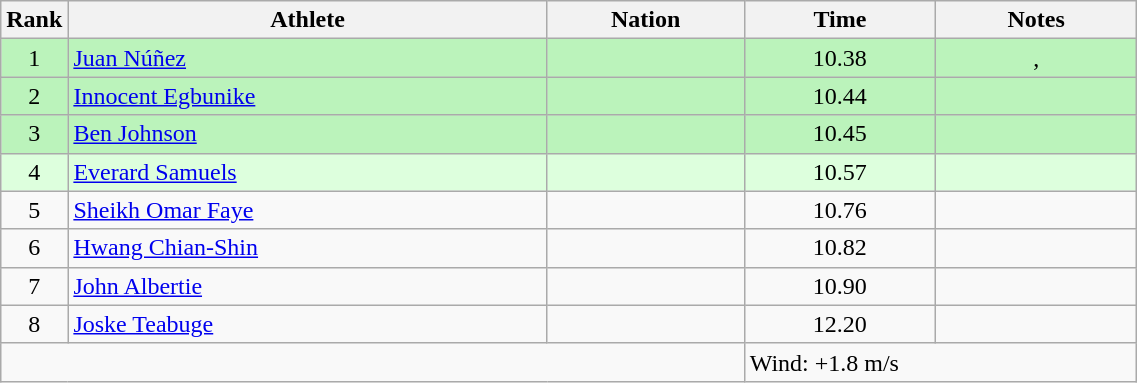<table class="wikitable sortable" style="text-align:center;width: 60%;">
<tr>
<th scope="col" style="width: 10px;">Rank</th>
<th scope="col">Athlete</th>
<th scope="col">Nation</th>
<th scope="col">Time</th>
<th scope="col">Notes</th>
</tr>
<tr bgcolor=bbf3bb>
<td>1</td>
<td align=left><a href='#'>Juan Núñez</a></td>
<td align=left></td>
<td>10.38</td>
<td>, </td>
</tr>
<tr bgcolor=bbf3bb>
<td>2</td>
<td align=left><a href='#'>Innocent Egbunike</a></td>
<td align=left></td>
<td>10.44</td>
<td></td>
</tr>
<tr bgcolor=bbf3bb>
<td>3</td>
<td align=left><a href='#'>Ben Johnson</a></td>
<td align=left></td>
<td>10.45</td>
<td></td>
</tr>
<tr bgcolor=ddffdd>
<td>4</td>
<td align=left><a href='#'>Everard Samuels</a></td>
<td align=left></td>
<td>10.57</td>
<td></td>
</tr>
<tr>
<td>5</td>
<td align=left><a href='#'>Sheikh Omar Faye</a></td>
<td align=left></td>
<td>10.76</td>
<td></td>
</tr>
<tr>
<td>6</td>
<td align=left><a href='#'>Hwang Chian-Shin</a></td>
<td align=left></td>
<td>10.82</td>
<td></td>
</tr>
<tr>
<td>7</td>
<td align=left><a href='#'>John Albertie</a></td>
<td align=left></td>
<td>10.90</td>
<td></td>
</tr>
<tr>
<td>8</td>
<td align=left><a href='#'>Joske Teabuge</a></td>
<td align=left></td>
<td>12.20</td>
<td></td>
</tr>
<tr class="sortbottom">
<td colspan="3"></td>
<td colspan="2" style="text-align:left;">Wind: +1.8 m/s</td>
</tr>
</table>
